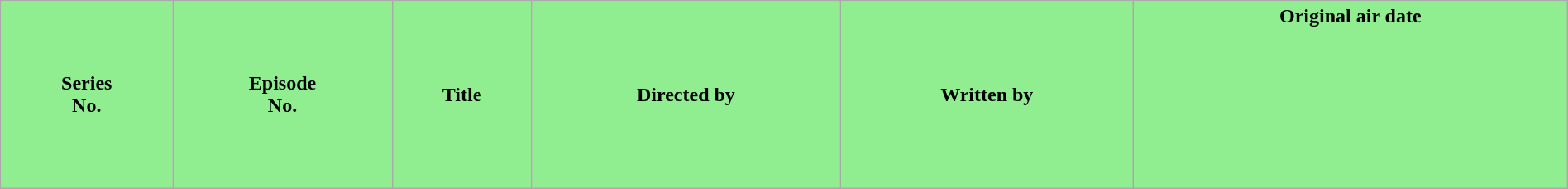<table class="wikitable plainrowheaders" width="100%">
<tr>
<th style="background-color: #90EE90;">Series<br>No.</th>
<th style="background-color: #90EE90;">Episode<br>No.</th>
<th style="background-color: #90EE90;">Title</th>
<th style="background-color: #90EE90;">Directed by</th>
<th style="background-color: #90EE90;">Written by</th>
<th style="background-color: #90EE90;">Original air date<br><br><br><br><br><br><br><br></th>
</tr>
</table>
